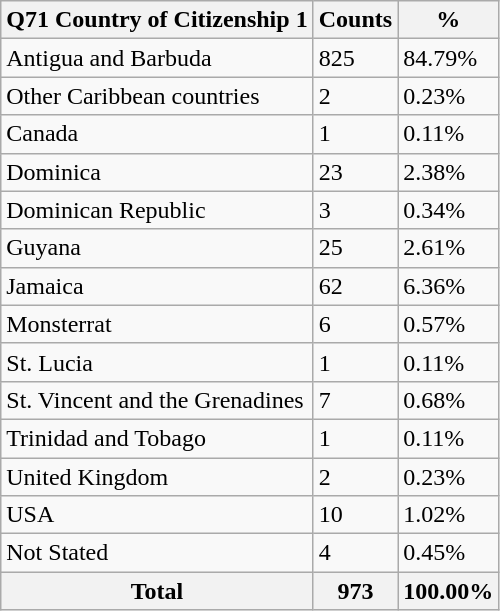<table class="wikitable sortable">
<tr>
<th>Q71 Country of Citizenship 1</th>
<th>Counts</th>
<th>%</th>
</tr>
<tr>
<td>Antigua and Barbuda</td>
<td>825</td>
<td>84.79%</td>
</tr>
<tr>
<td>Other Caribbean countries</td>
<td>2</td>
<td>0.23%</td>
</tr>
<tr>
<td>Canada</td>
<td>1</td>
<td>0.11%</td>
</tr>
<tr>
<td>Dominica</td>
<td>23</td>
<td>2.38%</td>
</tr>
<tr>
<td>Dominican Republic</td>
<td>3</td>
<td>0.34%</td>
</tr>
<tr>
<td>Guyana</td>
<td>25</td>
<td>2.61%</td>
</tr>
<tr>
<td>Jamaica</td>
<td>62</td>
<td>6.36%</td>
</tr>
<tr>
<td>Monsterrat</td>
<td>6</td>
<td>0.57%</td>
</tr>
<tr>
<td>St. Lucia</td>
<td>1</td>
<td>0.11%</td>
</tr>
<tr>
<td>St. Vincent and the Grenadines</td>
<td>7</td>
<td>0.68%</td>
</tr>
<tr>
<td>Trinidad and Tobago</td>
<td>1</td>
<td>0.11%</td>
</tr>
<tr>
<td>United Kingdom</td>
<td>2</td>
<td>0.23%</td>
</tr>
<tr>
<td>USA</td>
<td>10</td>
<td>1.02%</td>
</tr>
<tr>
<td>Not Stated</td>
<td>4</td>
<td>0.45%</td>
</tr>
<tr>
<th>Total</th>
<th>973</th>
<th>100.00%</th>
</tr>
</table>
